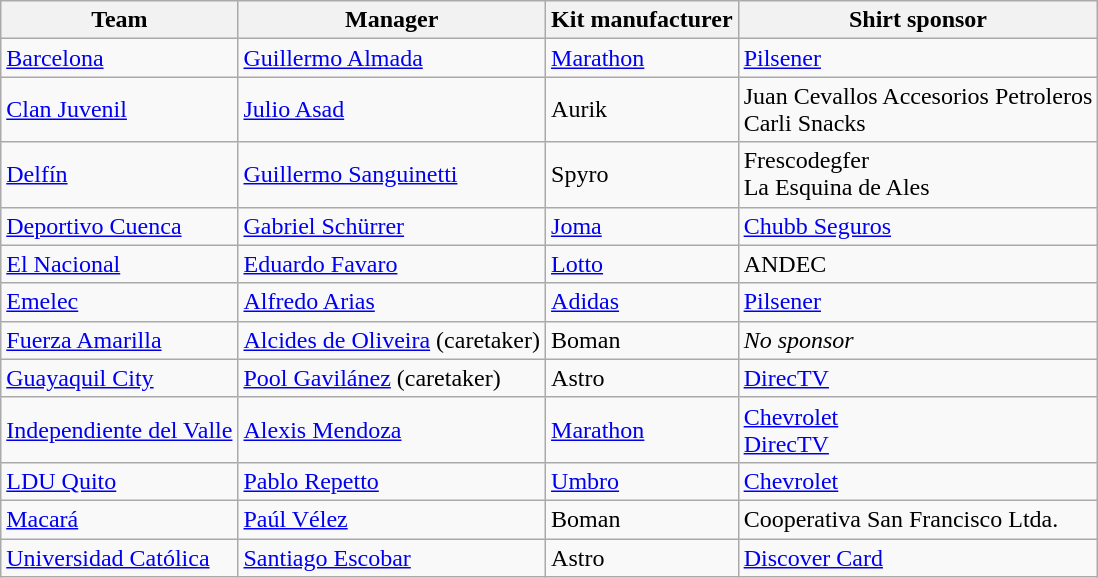<table class="wikitable sortable" style="text-align: left;">
<tr>
<th>Team</th>
<th>Manager</th>
<th>Kit manufacturer</th>
<th>Shirt sponsor</th>
</tr>
<tr>
<td><a href='#'>Barcelona</a></td>
<td> <a href='#'>Guillermo Almada</a></td>
<td><a href='#'>Marathon</a></td>
<td><a href='#'>Pilsener</a></td>
</tr>
<tr>
<td><a href='#'>Clan Juvenil</a></td>
<td> <a href='#'>Julio Asad</a></td>
<td>Aurik</td>
<td>Juan Cevallos Accesorios Petroleros<br>Carli Snacks</td>
</tr>
<tr>
<td><a href='#'>Delfín</a></td>
<td> <a href='#'>Guillermo Sanguinetti</a></td>
<td>Spyro</td>
<td>Frescodegfer<br>La Esquina de Ales</td>
</tr>
<tr>
<td><a href='#'>Deportivo Cuenca</a></td>
<td> <a href='#'>Gabriel Schürrer</a></td>
<td><a href='#'>Joma</a></td>
<td><a href='#'>Chubb Seguros</a></td>
</tr>
<tr>
<td><a href='#'>El Nacional</a></td>
<td> <a href='#'>Eduardo Favaro</a></td>
<td><a href='#'>Lotto</a></td>
<td>ANDEC</td>
</tr>
<tr>
<td><a href='#'>Emelec</a></td>
<td> <a href='#'>Alfredo Arias</a></td>
<td><a href='#'>Adidas</a></td>
<td><a href='#'>Pilsener</a></td>
</tr>
<tr>
<td><a href='#'>Fuerza Amarilla</a></td>
<td> <a href='#'>Alcides de Oliveira</a> (caretaker)</td>
<td>Boman</td>
<td><em>No sponsor</em></td>
</tr>
<tr>
<td><a href='#'>Guayaquil City</a></td>
<td> <a href='#'>Pool Gavilánez</a> (caretaker)</td>
<td>Astro</td>
<td><a href='#'>DirecTV</a></td>
</tr>
<tr>
<td><a href='#'>Independiente del Valle</a></td>
<td> <a href='#'>Alexis Mendoza</a></td>
<td><a href='#'>Marathon</a></td>
<td><a href='#'>Chevrolet</a><br><a href='#'>DirecTV</a></td>
</tr>
<tr>
<td><a href='#'>LDU Quito</a></td>
<td> <a href='#'>Pablo Repetto</a></td>
<td><a href='#'>Umbro</a></td>
<td><a href='#'>Chevrolet</a></td>
</tr>
<tr>
<td><a href='#'>Macará</a></td>
<td> <a href='#'>Paúl Vélez</a></td>
<td>Boman</td>
<td>Cooperativa San Francisco Ltda.</td>
</tr>
<tr>
<td><a href='#'>Universidad Católica</a></td>
<td> <a href='#'>Santiago Escobar</a></td>
<td>Astro</td>
<td><a href='#'>Discover Card</a></td>
</tr>
</table>
